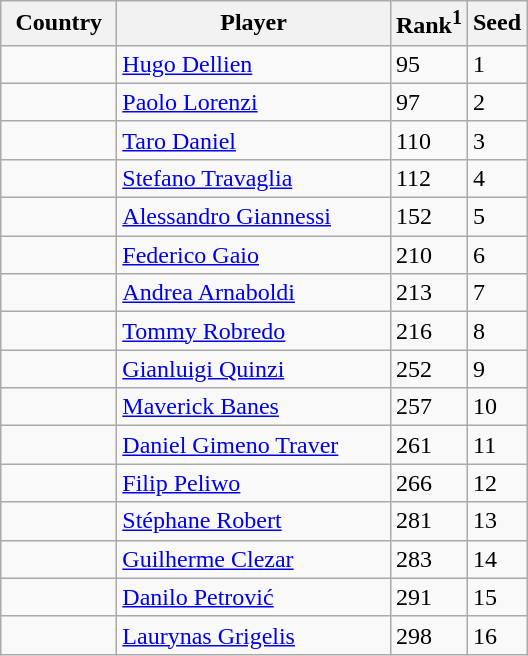<table class="sortable wikitable">
<tr>
<th width="70">Country</th>
<th width="175">Player</th>
<th>Rank<sup>1</sup></th>
<th>Seed</th>
</tr>
<tr>
<td></td>
<td><a href='#'>Hugo Dellien</a></td>
<td>95</td>
<td>1</td>
</tr>
<tr>
<td></td>
<td><a href='#'>Paolo Lorenzi</a></td>
<td>97</td>
<td>2</td>
</tr>
<tr>
<td></td>
<td><a href='#'>Taro Daniel</a></td>
<td>110</td>
<td>3</td>
</tr>
<tr>
<td></td>
<td><a href='#'>Stefano Travaglia</a></td>
<td>112</td>
<td>4</td>
</tr>
<tr>
<td></td>
<td><a href='#'>Alessandro Giannessi</a></td>
<td>152</td>
<td>5</td>
</tr>
<tr>
<td></td>
<td><a href='#'>Federico Gaio</a></td>
<td>210</td>
<td>6</td>
</tr>
<tr>
<td></td>
<td><a href='#'>Andrea Arnaboldi</a></td>
<td>213</td>
<td>7</td>
</tr>
<tr>
<td></td>
<td><a href='#'>Tommy Robredo</a></td>
<td>216</td>
<td>8</td>
</tr>
<tr>
<td></td>
<td><a href='#'>Gianluigi Quinzi</a></td>
<td>252</td>
<td>9</td>
</tr>
<tr>
<td></td>
<td><a href='#'>Maverick Banes</a></td>
<td>257</td>
<td>10</td>
</tr>
<tr>
<td></td>
<td><a href='#'>Daniel Gimeno Traver</a></td>
<td>261</td>
<td>11</td>
</tr>
<tr>
<td></td>
<td><a href='#'>Filip Peliwo</a></td>
<td>266</td>
<td>12</td>
</tr>
<tr>
<td></td>
<td><a href='#'>Stéphane Robert</a></td>
<td>281</td>
<td>13</td>
</tr>
<tr>
<td></td>
<td><a href='#'>Guilherme Clezar</a></td>
<td>283</td>
<td>14</td>
</tr>
<tr>
<td></td>
<td><a href='#'>Danilo Petrović</a></td>
<td>291</td>
<td>15</td>
</tr>
<tr>
<td></td>
<td><a href='#'>Laurynas Grigelis</a></td>
<td>298</td>
<td>16</td>
</tr>
</table>
